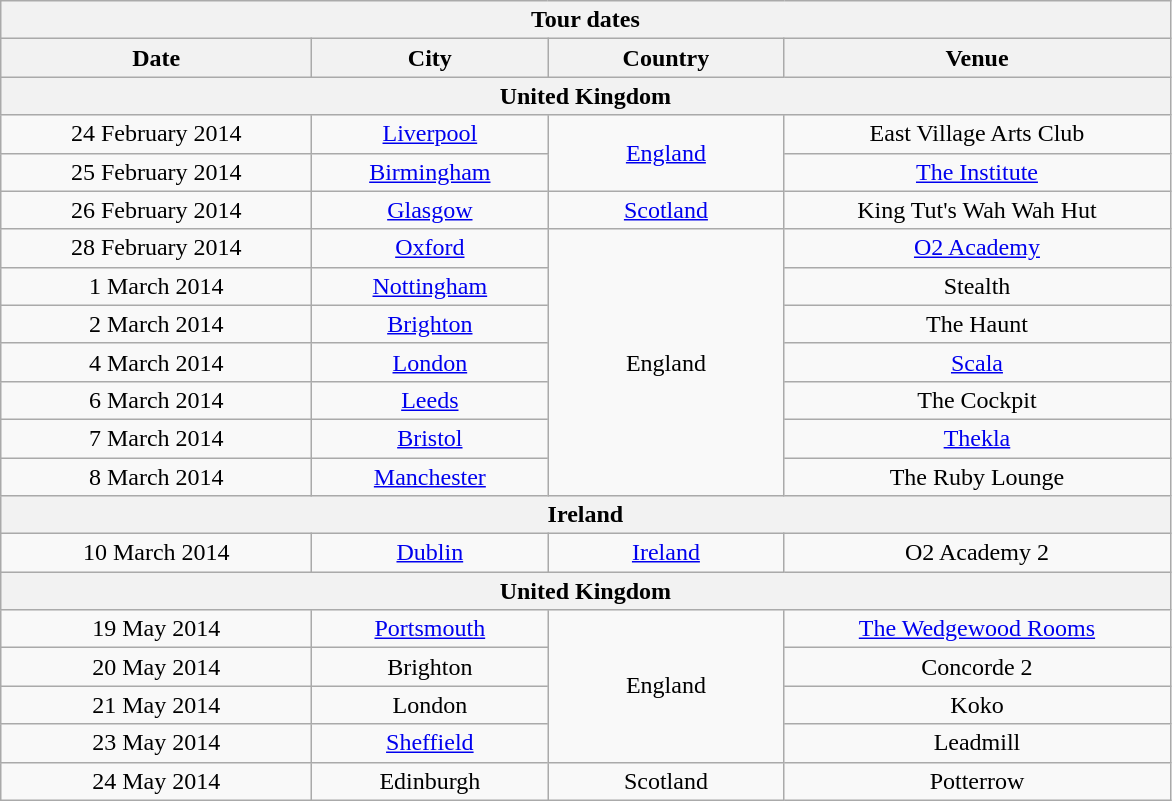<table class="wikitable collapsible collapsed" style="text-align:center;">
<tr>
<th colspan=4>Tour dates</th>
</tr>
<tr>
<th style="width:200px;">Date</th>
<th style="width:150px;">City</th>
<th style="width:150px;">Country</th>
<th style="width:250px;">Venue</th>
</tr>
<tr>
<th colspan="12"><strong>United Kingdom</strong></th>
</tr>
<tr>
<td>24 February 2014</td>
<td><a href='#'>Liverpool</a></td>
<td rowspan="2"><a href='#'>England</a></td>
<td>East Village Arts Club</td>
</tr>
<tr>
<td>25 February 2014</td>
<td><a href='#'>Birmingham</a></td>
<td><a href='#'>The Institute</a></td>
</tr>
<tr>
<td>26 February 2014</td>
<td><a href='#'>Glasgow</a></td>
<td><a href='#'>Scotland</a></td>
<td>King Tut's Wah Wah Hut</td>
</tr>
<tr>
<td>28 February 2014</td>
<td><a href='#'>Oxford</a></td>
<td rowspan="7">England</td>
<td><a href='#'>O2 Academy</a></td>
</tr>
<tr>
<td>1 March 2014</td>
<td><a href='#'>Nottingham</a></td>
<td>Stealth</td>
</tr>
<tr>
<td>2 March 2014</td>
<td><a href='#'>Brighton</a></td>
<td>The Haunt</td>
</tr>
<tr>
<td>4 March 2014</td>
<td><a href='#'>London</a></td>
<td><a href='#'>Scala</a></td>
</tr>
<tr>
<td>6 March 2014</td>
<td><a href='#'>Leeds</a></td>
<td>The Cockpit</td>
</tr>
<tr>
<td>7 March 2014</td>
<td><a href='#'>Bristol</a></td>
<td><a href='#'>Thekla</a></td>
</tr>
<tr>
<td>8 March 2014</td>
<td><a href='#'>Manchester</a></td>
<td>The Ruby Lounge</td>
</tr>
<tr>
<th colspan="12"><strong>Ireland</strong></th>
</tr>
<tr>
<td>10 March 2014</td>
<td><a href='#'>Dublin</a></td>
<td><a href='#'>Ireland</a></td>
<td>O2 Academy 2</td>
</tr>
<tr>
<th colspan="12"><strong>United Kingdom</strong></th>
</tr>
<tr>
<td>19 May 2014</td>
<td><a href='#'>Portsmouth</a></td>
<td rowspan="4">England</td>
<td><a href='#'>The Wedgewood Rooms</a></td>
</tr>
<tr>
<td>20 May 2014</td>
<td>Brighton</td>
<td>Concorde 2</td>
</tr>
<tr>
<td>21 May 2014</td>
<td>London</td>
<td>Koko</td>
</tr>
<tr>
<td>23 May 2014</td>
<td><a href='#'>Sheffield</a></td>
<td>Leadmill</td>
</tr>
<tr>
<td>24 May 2014</td>
<td>Edinburgh</td>
<td>Scotland</td>
<td>Potterrow</td>
</tr>
</table>
